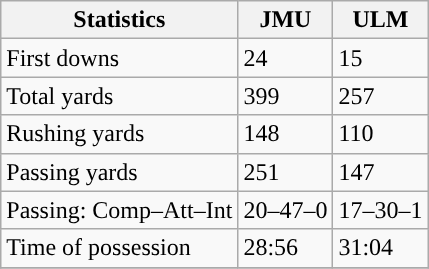<table class="wikitable" style="float: left;">
<tr>
<th>Statistics</th>
<th>JMU</th>
<th>ULM</th>
</tr>
<tr>
<td>First downs</td>
<td>24</td>
<td>15</td>
</tr>
<tr>
<td>Total yards</td>
<td>399</td>
<td>257</td>
</tr>
<tr>
<td>Rushing yards</td>
<td>148</td>
<td>110</td>
</tr>
<tr>
<td>Passing yards</td>
<td>251</td>
<td>147</td>
</tr>
<tr>
<td>Passing: Comp–Att–Int</td>
<td>20–47–0</td>
<td>17–30–1</td>
</tr>
<tr>
<td>Time of possession</td>
<td>28:56</td>
<td>31:04</td>
</tr>
<tr>
</tr>
</table>
